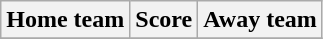<table class="wikitable" style="text-align: center">
<tr>
<th>Home team</th>
<th>Score</th>
<th>Away team</th>
</tr>
<tr>
</tr>
</table>
